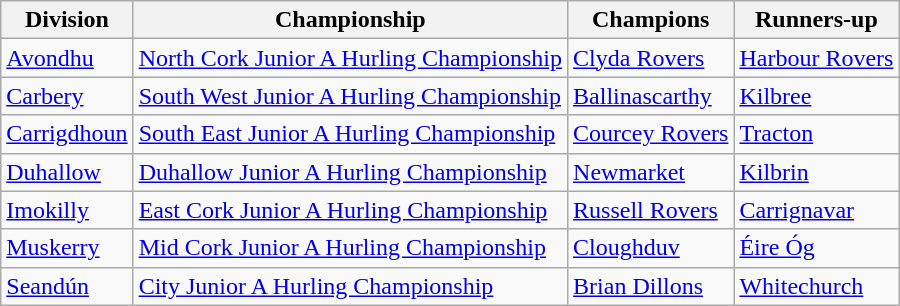<table class=wikitable>
<tr>
<th>Division</th>
<th>Championship</th>
<th>Champions</th>
<th>Runners-up</th>
</tr>
<tr>
<td><a href='#'>Avondhu</a></td>
<td><a href='#'>North Cork Junior A Hurling Championship</a></td>
<td><a href='#'>Clyda Rovers</a></td>
<td><a href='#'>Harbour Rovers</a></td>
</tr>
<tr>
<td><a href='#'>Carbery</a></td>
<td><a href='#'>South West Junior A Hurling Championship</a></td>
<td><a href='#'>Ballinascarthy</a></td>
<td><a href='#'>Kilbree</a></td>
</tr>
<tr>
<td><a href='#'>Carrigdhoun</a></td>
<td><a href='#'>South East Junior A Hurling Championship</a></td>
<td><a href='#'>Courcey Rovers</a></td>
<td><a href='#'>Tracton</a></td>
</tr>
<tr>
<td><a href='#'>Duhallow</a></td>
<td><a href='#'>Duhallow Junior A Hurling Championship</a></td>
<td><a href='#'>Newmarket</a></td>
<td><a href='#'>Kilbrin</a></td>
</tr>
<tr>
<td><a href='#'>Imokilly</a></td>
<td><a href='#'>East Cork Junior A Hurling Championship</a></td>
<td><a href='#'>Russell Rovers</a></td>
<td><a href='#'>Carrignavar</a></td>
</tr>
<tr>
<td><a href='#'>Muskerry</a></td>
<td><a href='#'>Mid Cork Junior A Hurling Championship</a></td>
<td><a href='#'>Cloughduv</a></td>
<td><a href='#'>Éire Óg</a></td>
</tr>
<tr>
<td><a href='#'>Seandún</a></td>
<td><a href='#'>City Junior A Hurling Championship</a></td>
<td><a href='#'>Brian Dillons</a></td>
<td><a href='#'>Whitechurch</a></td>
</tr>
</table>
